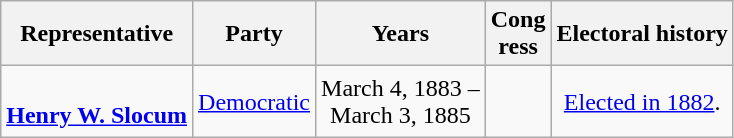<table class=wikitable style="text-align:center">
<tr>
<th>Representative</th>
<th>Party</th>
<th>Years</th>
<th>Cong<br>ress</th>
<th>Electoral history</th>
</tr>
<tr style="height:3em">
<td align=left><br><strong><a href='#'>Henry W. Slocum</a></strong><br></td>
<td><a href='#'>Democratic</a></td>
<td nowrap>March 4, 1883 –<br>March 3, 1885</td>
<td></td>
<td><a href='#'>Elected in 1882</a>.<br></td>
</tr>
</table>
